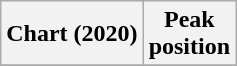<table class="wikitable plainrowheaders" style="text-align:center">
<tr>
<th scope="col">Chart (2020)</th>
<th scope="col">Peak<br>position</th>
</tr>
<tr>
</tr>
</table>
